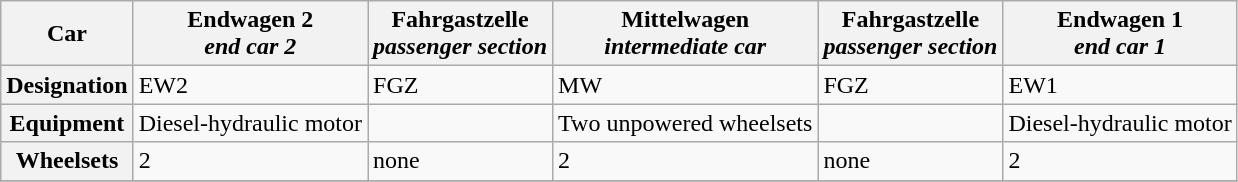<table class="wikitable">
<tr>
<th>Car</th>
<th>Endwagen 2<br><em>end car 2</em></th>
<th>Fahrgastzelle<br><em>passenger section</em></th>
<th>Mittelwagen<br><em>intermediate car</em></th>
<th>Fahrgastzelle<br><em>passenger section</em></th>
<th>Endwagen 1<br><em>end car 1</em></th>
</tr>
<tr>
<th>Designation</th>
<td>EW2</td>
<td>FGZ</td>
<td>MW</td>
<td>FGZ</td>
<td>EW1</td>
</tr>
<tr>
<th>Equipment</th>
<td>Diesel-hydraulic motor</td>
<td></td>
<td>Two unpowered wheelsets</td>
<td></td>
<td>Diesel-hydraulic motor</td>
</tr>
<tr>
<th>Wheelsets</th>
<td>2</td>
<td>none</td>
<td>2</td>
<td>none</td>
<td>2</td>
</tr>
<tr>
</tr>
</table>
